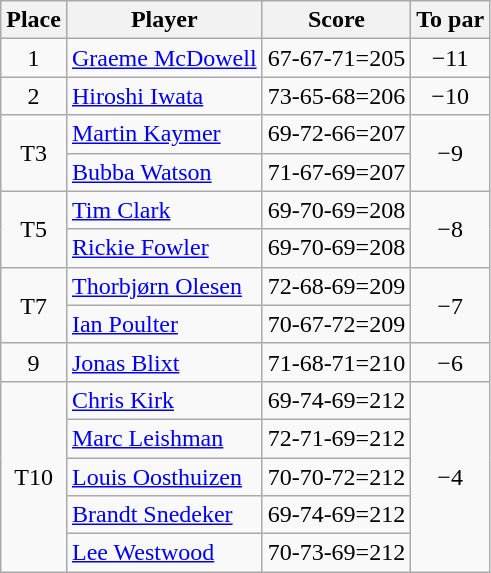<table class="wikitable">
<tr>
<th>Place</th>
<th>Player</th>
<th>Score</th>
<th>To par</th>
</tr>
<tr>
<td align=center>1</td>
<td> <a href='#'>Graeme McDowell</a></td>
<td>67-67-71=205</td>
<td align=center>−11</td>
</tr>
<tr>
<td align=center>2</td>
<td> <a href='#'>Hiroshi Iwata</a></td>
<td>73-65-68=206</td>
<td align=center>−10</td>
</tr>
<tr>
<td rowspan=2 align=center>T3</td>
<td> <a href='#'>Martin Kaymer</a></td>
<td>69-72-66=207</td>
<td rowspan=2 align=center>−9</td>
</tr>
<tr>
<td> <a href='#'>Bubba Watson</a></td>
<td>71-67-69=207</td>
</tr>
<tr>
<td rowspan=2 align=center>T5</td>
<td> <a href='#'>Tim Clark</a></td>
<td>69-70-69=208</td>
<td rowspan=2 align=center>−8</td>
</tr>
<tr>
<td> <a href='#'>Rickie Fowler</a></td>
<td>69-70-69=208</td>
</tr>
<tr>
<td rowspan=2 align=center>T7</td>
<td> <a href='#'>Thorbjørn Olesen</a></td>
<td>72-68-69=209</td>
<td rowspan=2 align=center>−7</td>
</tr>
<tr>
<td> <a href='#'>Ian Poulter</a></td>
<td>70-67-72=209</td>
</tr>
<tr>
<td align=center>9</td>
<td> <a href='#'>Jonas Blixt</a></td>
<td>71-68-71=210</td>
<td align=center>−6</td>
</tr>
<tr>
<td rowspan=5 align=center>T10</td>
<td> <a href='#'>Chris Kirk</a></td>
<td>69-74-69=212</td>
<td rowspan=5 align=center>−4</td>
</tr>
<tr>
<td> <a href='#'>Marc Leishman</a></td>
<td>72-71-69=212</td>
</tr>
<tr>
<td> <a href='#'>Louis Oosthuizen</a></td>
<td>70-70-72=212</td>
</tr>
<tr>
<td> <a href='#'>Brandt Snedeker</a></td>
<td>69-74-69=212</td>
</tr>
<tr>
<td> <a href='#'>Lee Westwood</a></td>
<td>70-73-69=212</td>
</tr>
</table>
